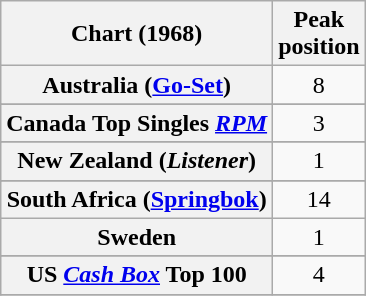<table class="wikitable sortable plainrowheaders">
<tr>
<th scope="col">Chart (1968)</th>
<th scope="col">Peak<br>position</th>
</tr>
<tr>
<th scope="row">Australia (<a href='#'>Go-Set</a>)</th>
<td align="center">8</td>
</tr>
<tr>
</tr>
<tr>
<th scope="row">Canada Top Singles <em><a href='#'>RPM</a></em></th>
<td align="center">3</td>
</tr>
<tr>
</tr>
<tr>
</tr>
<tr>
</tr>
<tr>
<th scope="row">New Zealand (<em>Listener</em>)</th>
<td align="center">1</td>
</tr>
<tr>
</tr>
<tr>
<th scope="row">South Africa (<a href='#'>Springbok</a>)</th>
<td align="center">14</td>
</tr>
<tr>
<th scope="row">Sweden</th>
<td align="center">1</td>
</tr>
<tr>
</tr>
<tr>
</tr>
<tr>
</tr>
<tr>
<th scope="row">US <a href='#'><em>Cash Box</em></a> Top 100</th>
<td align="center">4</td>
</tr>
<tr>
</tr>
</table>
